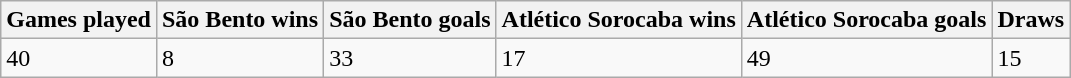<table class="wikitable">
<tr>
<th>Games played</th>
<th>São Bento wins</th>
<th>São Bento goals</th>
<th>Atlético Sorocaba wins</th>
<th>Atlético Sorocaba goals</th>
<th>Draws</th>
</tr>
<tr>
<td>40</td>
<td>8</td>
<td>33</td>
<td>17</td>
<td>49</td>
<td>15</td>
</tr>
</table>
